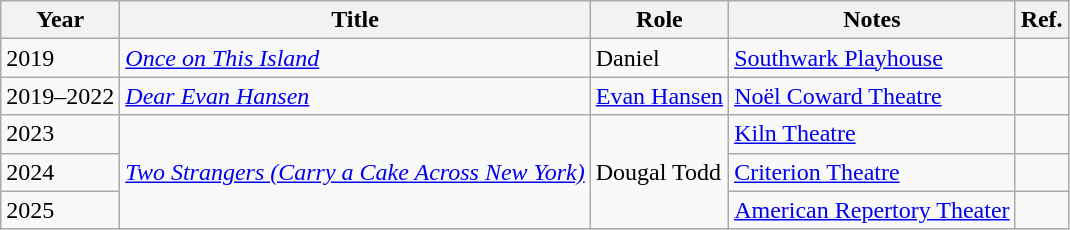<table class="wikitable">
<tr>
<th>Year</th>
<th>Title</th>
<th>Role</th>
<th>Notes</th>
<th>Ref.</th>
</tr>
<tr>
<td>2019</td>
<td><em><a href='#'>Once on This Island</a></em></td>
<td>Daniel</td>
<td><a href='#'>Southwark Playhouse</a></td>
<td></td>
</tr>
<tr>
<td>2019–2022</td>
<td><em><a href='#'>Dear Evan Hansen</a></em></td>
<td><a href='#'>Evan Hansen</a></td>
<td><a href='#'>Noël Coward Theatre</a></td>
<td></td>
</tr>
<tr>
<td>2023</td>
<td rowspan="3"><em><a href='#'>Two Strangers (Carry a Cake Across New York)</a></em></td>
<td rowspan="3">Dougal Todd</td>
<td><a href='#'>Kiln Theatre</a></td>
<td></td>
</tr>
<tr>
<td>2024</td>
<td><a href='#'>Criterion Theatre</a></td>
<td></td>
</tr>
<tr>
<td>2025</td>
<td><a href='#'>American Repertory Theater</a></td>
<td></td>
</tr>
</table>
